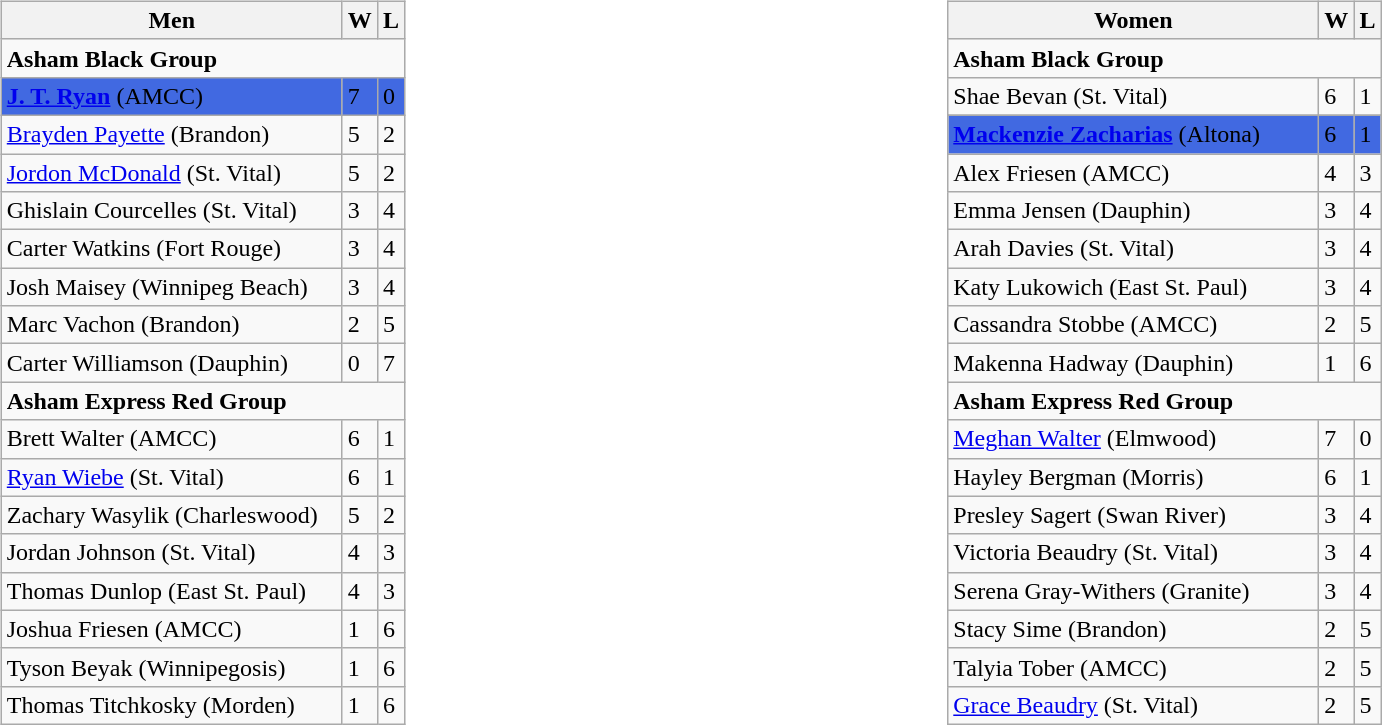<table>
<tr>
<td valign=top width=20%><br><table class=wikitable>
<tr>
<th width=220>Men</th>
<th>W</th>
<th>L</th>
</tr>
<tr>
<td colspan="3"><strong>Asham Black Group</strong></td>
</tr>
<tr bgcolor=#4169E1>
<td><strong><a href='#'>J. T. Ryan</a></strong> (AMCC)</td>
<td>7</td>
<td>0</td>
</tr>
<tr>
<td><a href='#'>Brayden Payette</a> (Brandon)</td>
<td>5</td>
<td>2</td>
</tr>
<tr>
<td><a href='#'>Jordon McDonald</a> (St. Vital)</td>
<td>5</td>
<td>2</td>
</tr>
<tr>
<td>Ghislain Courcelles (St. Vital)</td>
<td>3</td>
<td>4</td>
</tr>
<tr>
<td>Carter Watkins (Fort Rouge)</td>
<td>3</td>
<td>4</td>
</tr>
<tr>
<td>Josh Maisey (Winnipeg Beach)</td>
<td>3</td>
<td>4</td>
</tr>
<tr>
<td>Marc Vachon (Brandon)</td>
<td>2</td>
<td>5</td>
</tr>
<tr>
<td>Carter Williamson (Dauphin)</td>
<td>0</td>
<td>7</td>
</tr>
<tr>
<td colspan="3"><strong>Asham Express Red Group</strong></td>
</tr>
<tr>
<td>Brett Walter (AMCC)</td>
<td>6</td>
<td>1</td>
</tr>
<tr>
<td><a href='#'>Ryan Wiebe</a> (St. Vital)</td>
<td>6</td>
<td>1</td>
</tr>
<tr>
<td>Zachary Wasylik (Charleswood)</td>
<td>5</td>
<td>2</td>
</tr>
<tr>
<td>Jordan Johnson (St. Vital)</td>
<td>4</td>
<td>3</td>
</tr>
<tr>
<td>Thomas Dunlop (East St. Paul)</td>
<td>4</td>
<td>3</td>
</tr>
<tr>
<td>Joshua Friesen (AMCC)</td>
<td>1</td>
<td>6</td>
</tr>
<tr>
<td>Tyson Beyak (Winnipegosis)</td>
<td>1</td>
<td>6</td>
</tr>
<tr>
<td>Thomas Titchkosky (Morden)</td>
<td>1</td>
<td>6</td>
</tr>
</table>
</td>
<td valign=top width=20%><br><table class=wikitable>
<tr>
<th width=240>Women</th>
<th>W</th>
<th>L</th>
</tr>
<tr>
<td colspan="3"><strong>Asham Black Group</strong></td>
</tr>
<tr>
<td>Shae Bevan (St. Vital)</td>
<td>6</td>
<td>1</td>
</tr>
<tr>
</tr>
<tr bgcolor=#4169E1>
<td><strong><a href='#'>Mackenzie Zacharias</a></strong> (Altona)</td>
<td>6</td>
<td>1</td>
</tr>
<tr>
<td>Alex Friesen (AMCC)</td>
<td>4</td>
<td>3</td>
</tr>
<tr>
<td>Emma Jensen (Dauphin)</td>
<td>3</td>
<td>4</td>
</tr>
<tr>
<td>Arah Davies (St. Vital)</td>
<td>3</td>
<td>4</td>
</tr>
<tr>
<td>Katy Lukowich (East St. Paul)</td>
<td>3</td>
<td>4</td>
</tr>
<tr>
<td>Cassandra Stobbe (AMCC)</td>
<td>2</td>
<td>5</td>
</tr>
<tr>
<td>Makenna Hadway (Dauphin)</td>
<td>1</td>
<td>6</td>
</tr>
<tr>
<td colspan="3"><strong>Asham Express Red Group</strong></td>
</tr>
<tr>
<td><a href='#'>Meghan Walter</a> (Elmwood)</td>
<td>7</td>
<td>0</td>
</tr>
<tr>
<td>Hayley Bergman (Morris)</td>
<td>6</td>
<td>1</td>
</tr>
<tr>
<td>Presley Sagert (Swan River)</td>
<td>3</td>
<td>4</td>
</tr>
<tr>
<td>Victoria Beaudry (St. Vital)</td>
<td>3</td>
<td>4</td>
</tr>
<tr>
<td>Serena Gray-Withers (Granite)</td>
<td>3</td>
<td>4</td>
</tr>
<tr>
<td>Stacy Sime (Brandon)</td>
<td>2</td>
<td>5</td>
</tr>
<tr>
<td>Talyia Tober (AMCC)</td>
<td>2</td>
<td>5</td>
</tr>
<tr>
<td><a href='#'>Grace Beaudry</a> (St. Vital)</td>
<td>2</td>
<td>5</td>
</tr>
</table>
</td>
</tr>
</table>
